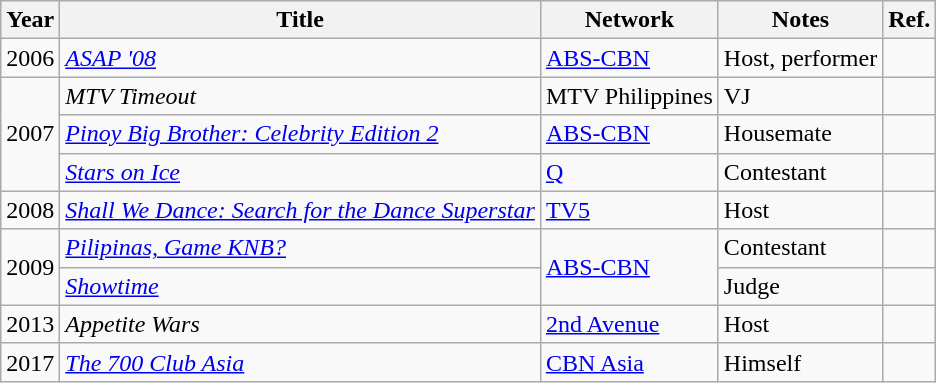<table class="wikitable sortable">
<tr>
<th>Year</th>
<th>Title</th>
<th>Network</th>
<th class="unsortable">Notes</th>
<th>Ref.</th>
</tr>
<tr>
<td>2006</td>
<td><em><a href='#'>ASAP '08</a></em></td>
<td><a href='#'>ABS-CBN</a></td>
<td>Host, performer</td>
<td></td>
</tr>
<tr>
<td rowspan="3">2007</td>
<td><em>MTV Timeout</em></td>
<td>MTV Philippines</td>
<td>VJ</td>
<td></td>
</tr>
<tr>
<td><em><a href='#'>Pinoy Big Brother: Celebrity Edition 2</a></em></td>
<td><a href='#'>ABS-CBN</a></td>
<td>Housemate</td>
<td></td>
</tr>
<tr>
<td><em><a href='#'>Stars on Ice</a></em></td>
<td><a href='#'>Q</a></td>
<td>Contestant</td>
<td></td>
</tr>
<tr>
<td>2008</td>
<td><em><a href='#'>Shall We Dance: Search for the Dance Superstar</a></em></td>
<td><a href='#'>TV5</a></td>
<td>Host</td>
<td></td>
</tr>
<tr>
<td rowspan="2">2009</td>
<td><em><a href='#'>Pilipinas, Game KNB?</a></em></td>
<td rowspan="2"><a href='#'>ABS-CBN</a></td>
<td>Contestant</td>
<td></td>
</tr>
<tr>
<td><em><a href='#'>Showtime</a></em></td>
<td>Judge</td>
<td></td>
</tr>
<tr>
<td>2013</td>
<td><em>Appetite Wars</em></td>
<td><a href='#'>2nd Avenue</a></td>
<td>Host</td>
<td></td>
</tr>
<tr>
<td>2017</td>
<td><em><a href='#'>The 700 Club Asia</a></em></td>
<td><a href='#'>CBN Asia</a></td>
<td>Himself</td>
<td></td>
</tr>
</table>
